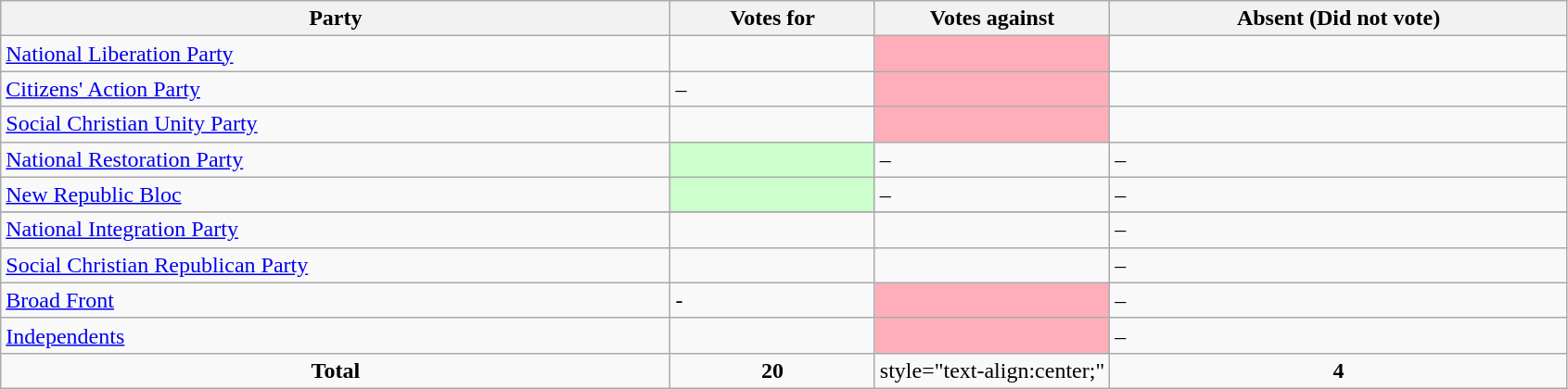<table class="wikitable">
<tr>
<th>Party</th>
<th>Votes for</th>
<th style="width:15%;">Votes against</th>
<th>Absent (Did not vote)</th>
</tr>
<tr>
<td> <a href='#'>National Liberation Party</a></td>
<td></td>
<td style="background-color:#FFAEB9;"></td>
<td></td>
</tr>
<tr>
<td> <a href='#'>Citizens' Action Party</a></td>
<td>–</td>
<td style="background-color:#FFAEB9;"></td>
<td></td>
</tr>
<tr>
<td> <a href='#'>Social Christian Unity Party</a></td>
<td></td>
<td style="background-color:#FFAEB9;"></td>
<td></td>
</tr>
<tr>
<td> <a href='#'>National Restoration Party</a></td>
<td style="background-color:#CCFFCC;"></td>
<td>–</td>
<td>–</td>
</tr>
<tr>
<td> <a href='#'>New Republic Bloc</a></td>
<td style="background-color:#CCFFCC;"></td>
<td>–</td>
<td>–</td>
</tr>
<tr>
</tr>
<tr>
<td> <a href='#'>National Integration Party</a></td>
<td></td>
<td></td>
<td>–</td>
</tr>
<tr>
<td> <a href='#'>Social Christian Republican Party</a></td>
<td></td>
<td></td>
<td>–</td>
</tr>
<tr>
<td> <a href='#'>Broad Front</a></td>
<td>-</td>
<td style="background-color:#FFAEB9;"></td>
<td>–</td>
</tr>
<tr>
<td> <a href='#'>Independents</a></td>
<td></td>
<td style="background-color:#FFAEB9;"></td>
<td>–</td>
</tr>
<tr>
<td style="text-align:center;"><strong>Total</strong></td>
<td style="text-align:center;"><strong>20</strong></td>
<td>style="text-align:center;" </td>
<td style="text-align:center;"><strong>4</strong></td>
</tr>
</table>
